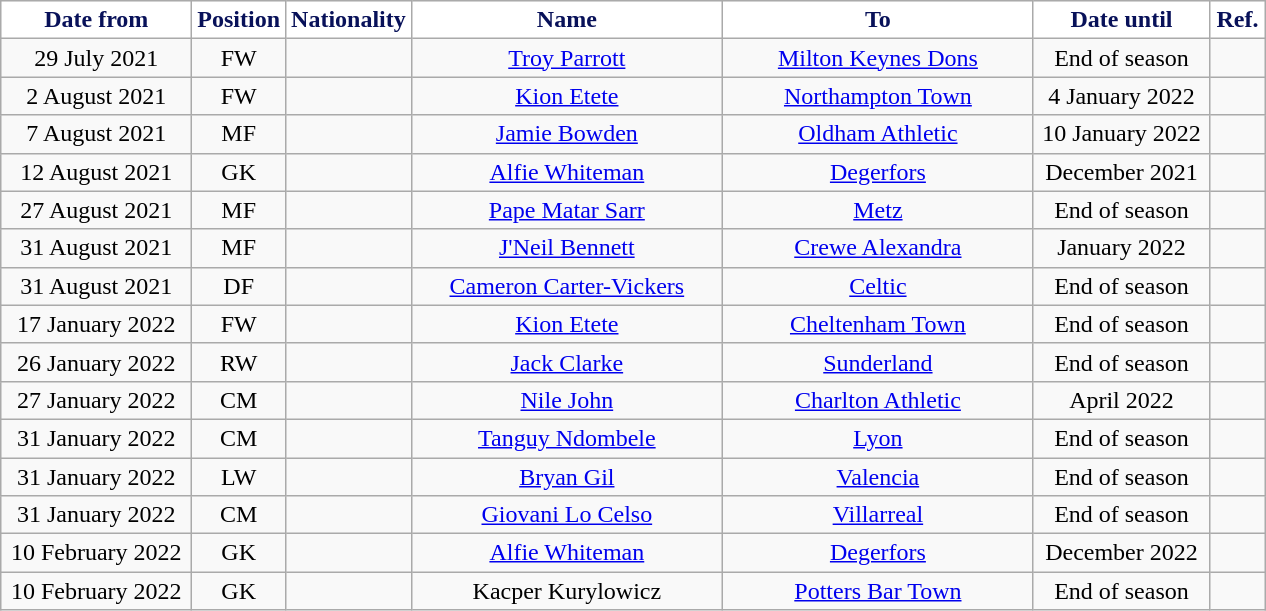<table class="wikitable" style="text-align:center">
<tr>
<th style="background:#FFFFFF; color:#081159; width:120px;">Date from</th>
<th style="background:#FFFFFF; color:#081159; width:50px;">Position</th>
<th style="background:#FFFFFF; color:#081159; width:50px;">Nationality</th>
<th style="background:#FFFFFF; color:#081159; width:200px;">Name</th>
<th style="background:#FFFFFF; color:#081159; width:200px;">To</th>
<th style="background:#FFFFFF; color:#081159; width:110px;">Date until</th>
<th style="background:#FFFFFF; color:#081159; width:30px;">Ref.</th>
</tr>
<tr>
<td>29 July 2021</td>
<td>FW</td>
<td></td>
<td><a href='#'>Troy Parrott</a></td>
<td> <a href='#'>Milton Keynes Dons</a></td>
<td>End of season</td>
<td></td>
</tr>
<tr>
<td>2 August 2021</td>
<td>FW</td>
<td></td>
<td><a href='#'>Kion Etete</a></td>
<td> <a href='#'>Northampton Town</a></td>
<td>4 January 2022</td>
<td></td>
</tr>
<tr>
<td>7 August 2021</td>
<td>MF</td>
<td></td>
<td><a href='#'>Jamie Bowden</a></td>
<td> <a href='#'>Oldham Athletic</a></td>
<td>10 January 2022</td>
<td></td>
</tr>
<tr>
<td>12 August 2021</td>
<td>GK</td>
<td></td>
<td><a href='#'>Alfie Whiteman</a></td>
<td> <a href='#'>Degerfors</a></td>
<td>December 2021</td>
<td></td>
</tr>
<tr>
<td>27 August 2021</td>
<td>MF</td>
<td></td>
<td><a href='#'>Pape Matar Sarr</a></td>
<td> <a href='#'>Metz</a></td>
<td>End of season</td>
<td></td>
</tr>
<tr>
<td>31 August 2021</td>
<td>MF</td>
<td></td>
<td><a href='#'>J'Neil Bennett</a></td>
<td> <a href='#'>Crewe Alexandra</a></td>
<td>January 2022</td>
<td></td>
</tr>
<tr>
<td>31 August 2021</td>
<td>DF</td>
<td></td>
<td><a href='#'>Cameron Carter-Vickers</a></td>
<td> <a href='#'>Celtic</a></td>
<td>End of season</td>
<td></td>
</tr>
<tr>
<td>17 January 2022</td>
<td>FW</td>
<td></td>
<td><a href='#'>Kion Etete</a></td>
<td> <a href='#'>Cheltenham Town</a></td>
<td>End of season</td>
<td></td>
</tr>
<tr>
<td>26 January 2022</td>
<td>RW</td>
<td></td>
<td><a href='#'>Jack Clarke</a></td>
<td> <a href='#'>Sunderland</a></td>
<td>End of season</td>
<td></td>
</tr>
<tr>
<td>27 January 2022</td>
<td>CM</td>
<td></td>
<td><a href='#'>Nile John</a></td>
<td> <a href='#'>Charlton Athletic</a></td>
<td>April 2022</td>
<td></td>
</tr>
<tr>
<td>31 January 2022</td>
<td>CM</td>
<td></td>
<td><a href='#'>Tanguy Ndombele</a></td>
<td> <a href='#'>Lyon</a></td>
<td>End of season</td>
<td></td>
</tr>
<tr>
<td>31 January 2022</td>
<td>LW</td>
<td></td>
<td><a href='#'>Bryan Gil</a></td>
<td> <a href='#'>Valencia</a></td>
<td>End of season</td>
<td></td>
</tr>
<tr>
<td>31 January 2022</td>
<td>CM</td>
<td></td>
<td><a href='#'>Giovani Lo Celso</a></td>
<td> <a href='#'>Villarreal</a></td>
<td>End of season</td>
<td></td>
</tr>
<tr>
<td>10 February 2022</td>
<td>GK</td>
<td></td>
<td><a href='#'>Alfie Whiteman</a></td>
<td> <a href='#'>Degerfors</a></td>
<td>December 2022</td>
<td></td>
</tr>
<tr>
<td>10 February 2022</td>
<td>GK</td>
<td></td>
<td>Kacper Kurylowicz</td>
<td> <a href='#'>Potters Bar Town</a></td>
<td>End of season</td>
<td></td>
</tr>
</table>
